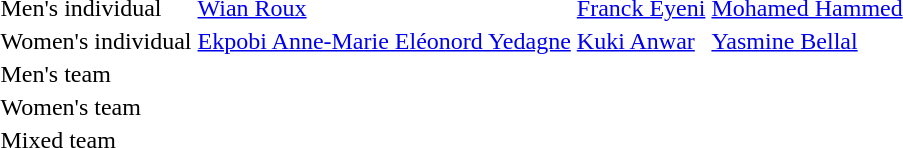<table>
<tr>
<td>Men's individual</td>
<td> <a href='#'>Wian Roux</a></td>
<td> <a href='#'>Franck Eyeni</a></td>
<td> <a href='#'>Mohamed Hammed</a></td>
</tr>
<tr>
<td>Women's individual</td>
<td> <a href='#'>Ekpobi Anne-Marie Eléonord Yedagne</a></td>
<td> <a href='#'>Kuki Anwar</a></td>
<td> <a href='#'>Yasmine Bellal</a></td>
</tr>
<tr>
<td>Men's team</td>
<td></td>
<td></td>
<td></td>
</tr>
<tr>
<td>Women's team</td>
<td></td>
<td></td>
<td></td>
</tr>
<tr>
<td>Mixed team</td>
<td></td>
<td></td>
<td></td>
</tr>
</table>
